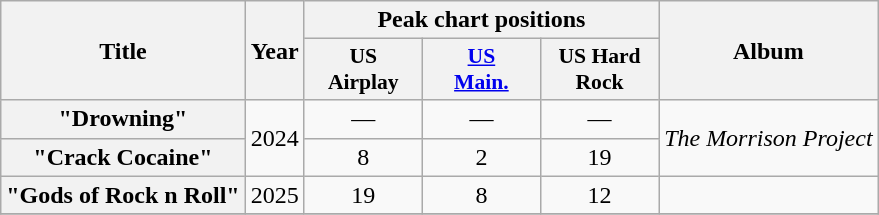<table class="wikitable plainrowheaders" style="text-align:center;">
<tr>
<th rowspan="2" scope="col">Title</th>
<th rowspan="2" scope="col">Year</th>
<th scope="col" colspan="3">Peak chart positions</th>
<th rowspan="2" scope="col">Album</th>
</tr>
<tr>
<th style="width:5em; font-size:90%;">US<br>Airplay</th>
<th style="width:5em; font-size:90%;"><a href='#'>US<br>Main.</a><br></th>
<th style="width:5em; font-size:90%;">US Hard Rock</th>
</tr>
<tr>
<th scope="row">"Drowning"</th>
<td rowspan="2">2024</td>
<td>—</td>
<td>—</td>
<td>—</td>
<td rowspan="2"><em>The Morrison Project</em></td>
</tr>
<tr>
<th scope="row">"Crack Cocaine" </th>
<td>8</td>
<td>2</td>
<td>19</td>
</tr>
<tr>
<th scope="row">"Gods of Rock n Roll" </th>
<td>2025</td>
<td>19</td>
<td>8</td>
<td>12</td>
<td></td>
</tr>
<tr>
</tr>
</table>
